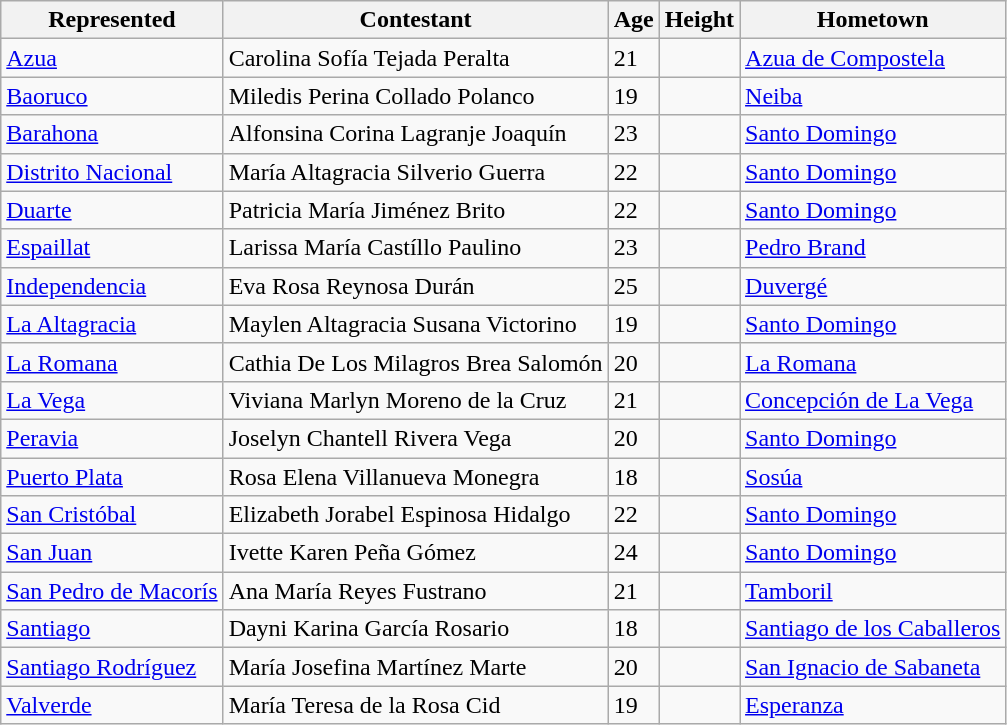<table class="sortable wikitable">
<tr>
<th>Represented</th>
<th>Contestant</th>
<th>Age</th>
<th>Height</th>
<th>Hometown</th>
</tr>
<tr>
<td><a href='#'>Azua</a></td>
<td>Carolina Sofía Tejada Peralta</td>
<td>21</td>
<td></td>
<td><a href='#'>Azua de Compostela</a></td>
</tr>
<tr>
<td><a href='#'>Baoruco</a></td>
<td>Miledis Perina Collado Polanco</td>
<td>19</td>
<td></td>
<td><a href='#'>Neiba</a></td>
</tr>
<tr>
<td><a href='#'>Barahona</a></td>
<td>Alfonsina Corina Lagranje Joaquín</td>
<td>23</td>
<td></td>
<td><a href='#'>Santo Domingo</a></td>
</tr>
<tr>
<td><a href='#'>Distrito Nacional</a></td>
<td>María Altagracia Silverio Guerra</td>
<td>22</td>
<td></td>
<td><a href='#'>Santo Domingo</a></td>
</tr>
<tr>
<td><a href='#'>Duarte</a></td>
<td>Patricia María Jiménez Brito</td>
<td>22</td>
<td></td>
<td><a href='#'>Santo Domingo</a></td>
</tr>
<tr>
<td><a href='#'>Espaillat</a></td>
<td>Larissa María Castíllo Paulino</td>
<td>23</td>
<td></td>
<td><a href='#'>Pedro Brand</a></td>
</tr>
<tr>
<td><a href='#'>Independencia</a></td>
<td>Eva Rosa Reynosa Durán</td>
<td>25</td>
<td></td>
<td><a href='#'>Duvergé</a></td>
</tr>
<tr>
<td><a href='#'>La Altagracia</a></td>
<td>Maylen Altagracia Susana Victorino</td>
<td>19</td>
<td></td>
<td><a href='#'>Santo Domingo</a></td>
</tr>
<tr>
<td><a href='#'>La Romana</a></td>
<td>Cathia De Los Milagros Brea Salomón</td>
<td>20</td>
<td></td>
<td><a href='#'>La Romana</a></td>
</tr>
<tr>
<td><a href='#'>La Vega</a></td>
<td>Viviana Marlyn Moreno de la Cruz</td>
<td>21</td>
<td></td>
<td><a href='#'>Concepción de La Vega</a></td>
</tr>
<tr>
<td><a href='#'>Peravia</a></td>
<td>Joselyn Chantell Rivera Vega</td>
<td>20</td>
<td></td>
<td><a href='#'>Santo Domingo</a></td>
</tr>
<tr>
<td><a href='#'>Puerto Plata</a></td>
<td>Rosa Elena Villanueva Monegra</td>
<td>18</td>
<td></td>
<td><a href='#'>Sosúa</a></td>
</tr>
<tr>
<td><a href='#'>San Cristóbal</a></td>
<td>Elizabeth Jorabel Espinosa Hidalgo</td>
<td>22</td>
<td></td>
<td><a href='#'>Santo Domingo</a></td>
</tr>
<tr>
<td><a href='#'>San Juan</a></td>
<td>Ivette Karen Peña Gómez</td>
<td>24</td>
<td></td>
<td><a href='#'>Santo Domingo</a></td>
</tr>
<tr>
<td><a href='#'>San Pedro de Macorís</a></td>
<td>Ana María Reyes Fustrano</td>
<td>21</td>
<td></td>
<td><a href='#'>Tamboril</a></td>
</tr>
<tr>
<td><a href='#'>Santiago</a></td>
<td>Dayni Karina García Rosario</td>
<td>18</td>
<td></td>
<td><a href='#'>Santiago de los Caballeros</a></td>
</tr>
<tr>
<td><a href='#'>Santiago Rodríguez</a></td>
<td>María Josefina Martínez Marte</td>
<td>20</td>
<td></td>
<td><a href='#'>San Ignacio de Sabaneta</a></td>
</tr>
<tr>
<td><a href='#'>Valverde</a></td>
<td>María Teresa de la Rosa Cid</td>
<td>19</td>
<td></td>
<td><a href='#'>Esperanza</a></td>
</tr>
</table>
